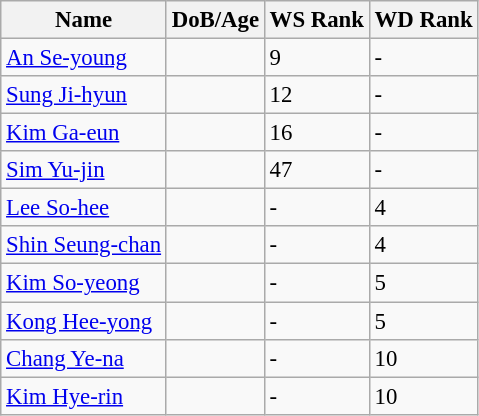<table class="wikitable" style="text-align: left; font-size:95%;">
<tr>
<th>Name</th>
<th>DoB/Age</th>
<th>WS Rank</th>
<th>WD Rank</th>
</tr>
<tr>
<td><a href='#'>An Se-young</a></td>
<td></td>
<td>9</td>
<td>-</td>
</tr>
<tr>
<td><a href='#'>Sung Ji-hyun</a></td>
<td></td>
<td>12</td>
<td>-</td>
</tr>
<tr>
<td><a href='#'>Kim Ga-eun</a></td>
<td></td>
<td>16</td>
<td>-</td>
</tr>
<tr>
<td><a href='#'>Sim Yu-jin</a></td>
<td></td>
<td>47</td>
<td>-</td>
</tr>
<tr>
<td><a href='#'>Lee So-hee</a></td>
<td></td>
<td>-</td>
<td>4</td>
</tr>
<tr>
<td><a href='#'>Shin Seung-chan</a></td>
<td></td>
<td>-</td>
<td>4</td>
</tr>
<tr>
<td><a href='#'>Kim So-yeong</a></td>
<td></td>
<td>-</td>
<td>5</td>
</tr>
<tr>
<td><a href='#'>Kong Hee-yong</a></td>
<td></td>
<td>-</td>
<td>5</td>
</tr>
<tr>
<td><a href='#'>Chang Ye-na</a></td>
<td></td>
<td>-</td>
<td>10</td>
</tr>
<tr>
<td><a href='#'>Kim Hye-rin</a></td>
<td></td>
<td>-</td>
<td>10</td>
</tr>
</table>
